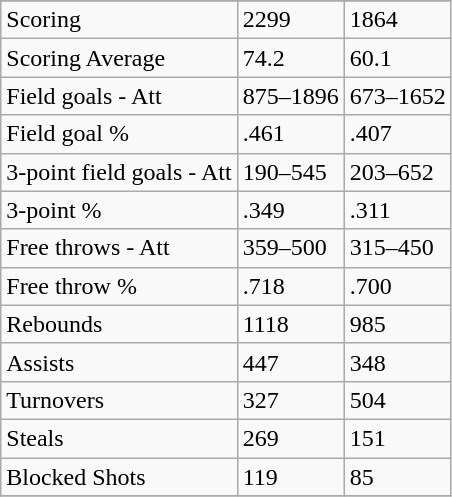<table class="wikitable">
<tr>
</tr>
<tr>
<td>Scoring</td>
<td>2299</td>
<td>1864</td>
</tr>
<tr>
<td>Scoring Average</td>
<td>74.2</td>
<td>60.1</td>
</tr>
<tr>
<td>Field goals - Att</td>
<td>875–1896</td>
<td>673–1652</td>
</tr>
<tr>
<td>Field goal %</td>
<td>.461</td>
<td>.407</td>
</tr>
<tr>
<td>3-point field goals - Att</td>
<td>190–545</td>
<td>203–652</td>
</tr>
<tr>
<td>3-point %</td>
<td>.349</td>
<td>.311</td>
</tr>
<tr>
<td>Free throws - Att</td>
<td>359–500</td>
<td>315–450</td>
</tr>
<tr>
<td>Free throw %</td>
<td>.718</td>
<td>.700</td>
</tr>
<tr>
<td>Rebounds</td>
<td>1118</td>
<td>985</td>
</tr>
<tr>
<td>Assists</td>
<td>447</td>
<td>348</td>
</tr>
<tr>
<td>Turnovers</td>
<td>327</td>
<td>504</td>
</tr>
<tr>
<td>Steals</td>
<td>269</td>
<td>151</td>
</tr>
<tr>
<td>Blocked Shots</td>
<td>119</td>
<td>85</td>
</tr>
<tr>
</tr>
</table>
